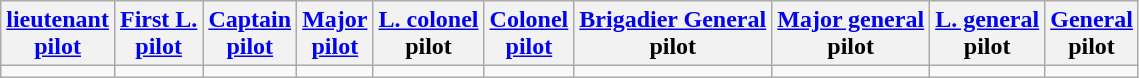<table class="wikitable">
<tr>
<th><a href='#'>lieutenant</a><br><a href='#'>pilot</a></th>
<th><a href='#'>First L.</a><br><a href='#'>pilot</a></th>
<th><a href='#'>Captain</a><br><a href='#'>pilot</a></th>
<th><a href='#'>Major</a><br><a href='#'>pilot</a></th>
<th><a href='#'>L. colonel</a><br><span>pilot</span></th>
<th><a href='#'>Colonel</a><br><a href='#'>pilot</a></th>
<th><a href='#'>Brigadier General</a><br><span>pilot</span></th>
<th><a href='#'>Major general</a><br><span>pilot</span></th>
<th><a href='#'>L. general</a><br><span>pilot</span></th>
<th><a href='#'>General</a> <br><span>pilot</span></th>
</tr>
<tr>
<td></td>
<td></td>
<td></td>
<td></td>
<td></td>
<td></td>
<td></td>
<td></td>
<td></td>
<td></td>
</tr>
</table>
